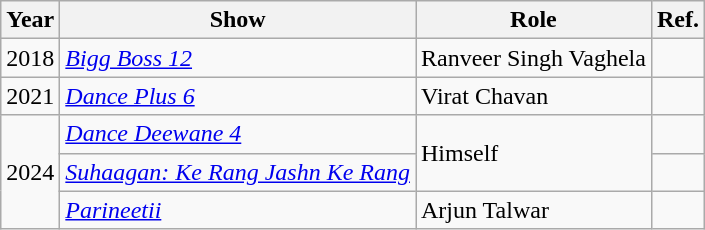<table class="wikitable">
<tr>
<th>Year</th>
<th>Show</th>
<th>Role</th>
<th>Ref.</th>
</tr>
<tr>
<td>2018</td>
<td><em><a href='#'>Bigg Boss 12</a></em></td>
<td>Ranveer Singh Vaghela</td>
<td></td>
</tr>
<tr>
<td>2021</td>
<td><em><a href='#'>Dance Plus 6</a></em></td>
<td>Virat Chavan</td>
<td></td>
</tr>
<tr>
<td rowspan="3">2024</td>
<td><em><a href='#'>Dance Deewane 4</a></em></td>
<td rowspan="2">Himself</td>
<td></td>
</tr>
<tr>
<td><em><a href='#'>Suhaagan: Ke Rang Jashn Ke Rang</a></em></td>
<td></td>
</tr>
<tr>
<td><em><a href='#'>Parineetii</a></em></td>
<td>Arjun Talwar</td>
<td></td>
</tr>
</table>
